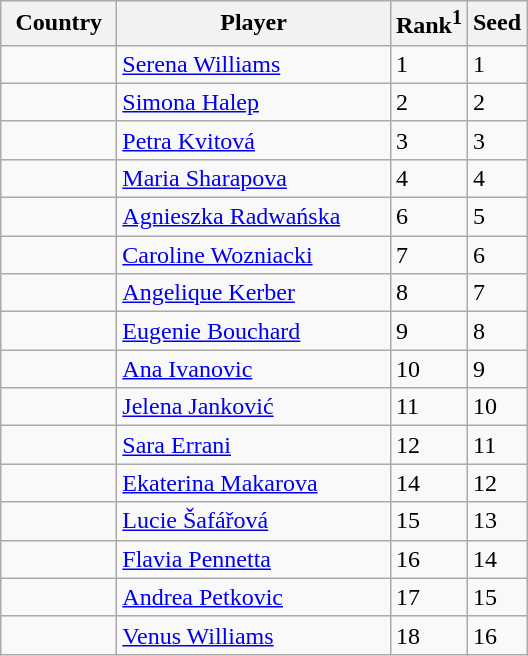<table class="sortable wikitable">
<tr>
<th width="70">Country</th>
<th width="175">Player</th>
<th>Rank<sup>1</sup></th>
<th>Seed</th>
</tr>
<tr>
<td></td>
<td><a href='#'>Serena Williams</a></td>
<td>1</td>
<td>1</td>
</tr>
<tr>
<td></td>
<td><a href='#'>Simona Halep</a></td>
<td>2</td>
<td>2</td>
</tr>
<tr>
<td></td>
<td><a href='#'>Petra Kvitová</a></td>
<td>3</td>
<td>3</td>
</tr>
<tr>
<td></td>
<td><a href='#'>Maria Sharapova</a></td>
<td>4</td>
<td>4</td>
</tr>
<tr>
<td></td>
<td><a href='#'>Agnieszka Radwańska</a></td>
<td>6</td>
<td>5</td>
</tr>
<tr>
<td></td>
<td><a href='#'>Caroline Wozniacki</a></td>
<td>7</td>
<td>6</td>
</tr>
<tr>
<td></td>
<td><a href='#'>Angelique Kerber</a></td>
<td>8</td>
<td>7</td>
</tr>
<tr>
<td></td>
<td><a href='#'>Eugenie Bouchard</a></td>
<td>9</td>
<td>8</td>
</tr>
<tr>
<td></td>
<td><a href='#'>Ana Ivanovic</a></td>
<td>10</td>
<td>9</td>
</tr>
<tr>
<td></td>
<td><a href='#'>Jelena Janković</a></td>
<td>11</td>
<td>10</td>
</tr>
<tr>
<td></td>
<td><a href='#'>Sara Errani</a></td>
<td>12</td>
<td>11</td>
</tr>
<tr>
<td></td>
<td><a href='#'>Ekaterina Makarova</a></td>
<td>14</td>
<td>12</td>
</tr>
<tr>
<td></td>
<td><a href='#'>Lucie Šafářová</a></td>
<td>15</td>
<td>13</td>
</tr>
<tr>
<td></td>
<td><a href='#'>Flavia Pennetta</a></td>
<td>16</td>
<td>14</td>
</tr>
<tr>
<td></td>
<td><a href='#'>Andrea Petkovic</a></td>
<td>17</td>
<td>15</td>
</tr>
<tr>
<td></td>
<td><a href='#'>Venus Williams</a></td>
<td>18</td>
<td>16</td>
</tr>
</table>
